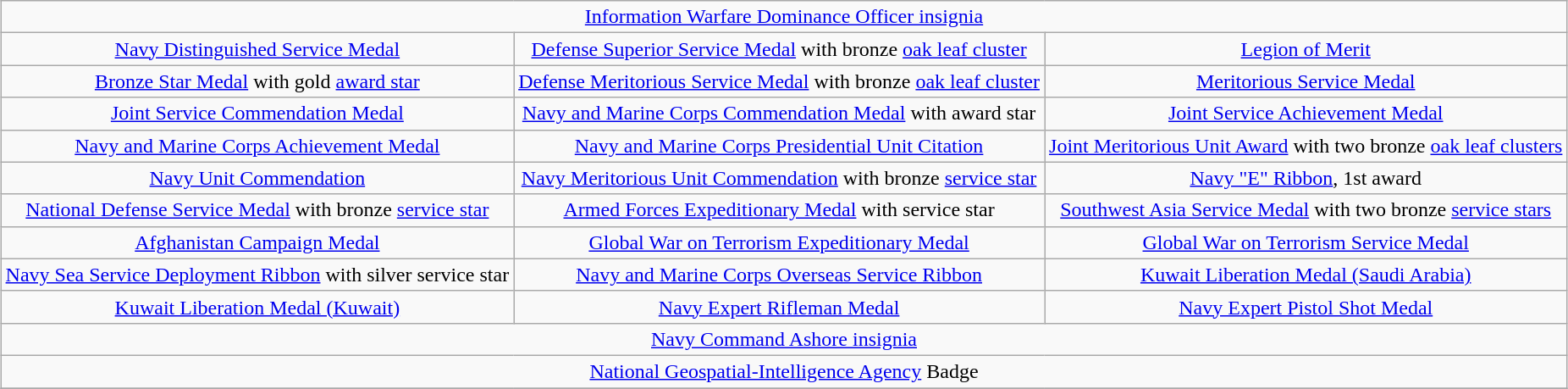<table class="wikitable" style="margin:1em auto; text-align:center;">
<tr>
<td colspan="6"><a href='#'>Information Warfare Dominance Officer insignia</a></td>
</tr>
<tr>
<td colspan="2"><a href='#'>Navy Distinguished Service Medal</a></td>
<td colspan="2"><a href='#'>Defense Superior Service Medal</a> with bronze <a href='#'>oak leaf cluster</a></td>
<td colspan="2"><a href='#'>Legion of Merit</a></td>
</tr>
<tr>
<td colspan="2"><a href='#'>Bronze Star Medal</a> with gold <a href='#'>award star</a></td>
<td colspan="2"><a href='#'>Defense Meritorious Service Medal</a> with bronze <a href='#'>oak leaf cluster</a></td>
<td colspan="2"><a href='#'>Meritorious Service Medal</a></td>
</tr>
<tr>
<td colspan="2"><a href='#'>Joint Service Commendation Medal</a></td>
<td colspan="2"><a href='#'>Navy and Marine Corps Commendation Medal</a> with award star</td>
<td colspan="2"><a href='#'>Joint Service Achievement Medal</a></td>
</tr>
<tr>
<td colspan="2"><a href='#'>Navy and Marine Corps Achievement Medal</a></td>
<td colspan="2"><a href='#'>Navy and Marine Corps Presidential Unit Citation</a></td>
<td colspan="2"><a href='#'>Joint Meritorious Unit Award</a> with two bronze <a href='#'>oak leaf clusters</a></td>
</tr>
<tr>
<td colspan="2"><a href='#'>Navy Unit Commendation</a></td>
<td colspan="2"><a href='#'>Navy Meritorious Unit Commendation</a> with bronze <a href='#'>service star</a></td>
<td colspan="2"><a href='#'>Navy "E" Ribbon</a>, 1st award</td>
</tr>
<tr>
<td colspan="2"><a href='#'>National Defense Service Medal</a> with bronze <a href='#'>service star</a></td>
<td colspan="2"><a href='#'>Armed Forces Expeditionary Medal</a> with service star</td>
<td colspan="2"><a href='#'>Southwest Asia Service Medal</a> with two bronze <a href='#'>service stars</a></td>
</tr>
<tr>
<td colspan="2"><a href='#'>Afghanistan Campaign Medal</a></td>
<td colspan="2"><a href='#'>Global War on Terrorism Expeditionary Medal</a></td>
<td colspan="2"><a href='#'>Global War on Terrorism Service Medal</a></td>
</tr>
<tr>
<td colspan="2"><a href='#'>Navy Sea Service Deployment Ribbon</a> with silver service star</td>
<td colspan="2"><a href='#'>Navy and Marine Corps Overseas Service Ribbon</a></td>
<td colspan="2"><a href='#'>Kuwait Liberation Medal (Saudi Arabia)</a></td>
</tr>
<tr>
<td colspan="2"><a href='#'>Kuwait Liberation Medal (Kuwait)</a></td>
<td colspan="2"><a href='#'>Navy Expert Rifleman Medal</a></td>
<td colspan="2"><a href='#'>Navy Expert Pistol Shot Medal</a></td>
</tr>
<tr>
<td colspan="6"><a href='#'>Navy Command Ashore insignia</a></td>
</tr>
<tr>
<td colspan="6"><a href='#'>National Geospatial-Intelligence Agency</a> Badge</td>
</tr>
<tr>
</tr>
</table>
